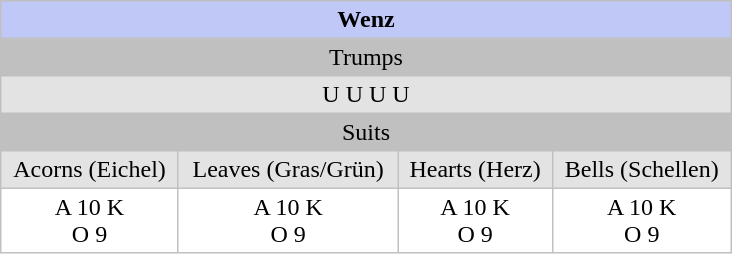<table class="float-right" cellpadding="3" style="background: #c0c0c0; border-spacing: 1px;">
<tr align="center">
<td style="background: #c0c8f8;" colspan="4" width="480"><strong>Wenz</strong></td>
</tr>
<tr align="center">
<td colspan="4">Trumps</td>
</tr>
<tr align="center">
<td colspan="4" style="background: #e3e3e3;">U U U U</td>
</tr>
<tr align="center">
<td colspan="4">Suits</td>
</tr>
<tr align="center">
<td style="background: #e3e3e3;">Acorns (Eichel)</td>
<td style="background: #e3e3e3;">Leaves (Gras/Grün)</td>
<td style="background: #e3e3e3;">Hearts (Herz)</td>
<td style="background: #e3e3e3;">Bells (Schellen)</td>
</tr>
<tr align="center">
<td style="background: #ffffff;">A 10 K<br>O 9</td>
<td style="background: #ffffff;">A 10 K<br>O 9</td>
<td style="background: #ffffff;">A 10 K<br>O 9</td>
<td style="background: #ffffff;">A 10 K<br>O 9</td>
</tr>
</table>
